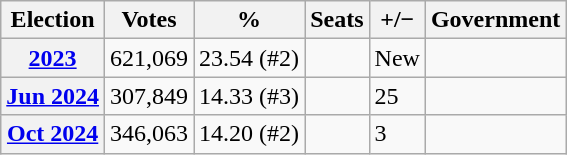<table class="wikitable">
<tr>
<th>Election</th>
<th>Votes</th>
<th>%</th>
<th>Seats</th>
<th>+/−</th>
<th>Government</th>
</tr>
<tr>
<th><a href='#'>2023</a></th>
<td>621,069</td>
<td>23.54 (#2)</td>
<td></td>
<td>New</td>
<td></td>
</tr>
<tr>
<th><a href='#'>Jun 2024</a></th>
<td>307,849</td>
<td>14.33 (#3)</td>
<td></td>
<td> 25</td>
<td></td>
</tr>
<tr>
<th><a href='#'>Oct 2024</a></th>
<td>346,063</td>
<td>14.20 (#2)</td>
<td></td>
<td> 3</td>
<td></td>
</tr>
</table>
